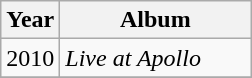<table class="wikitable">
<tr>
<th align="center" rowspan="1" width="10">Year</th>
<th align="center" rowspan="1" width="120">Album</th>
</tr>
<tr>
<td style="text-align:center;">2010</td>
<td><em>Live at Apollo</em></td>
</tr>
<tr>
</tr>
</table>
